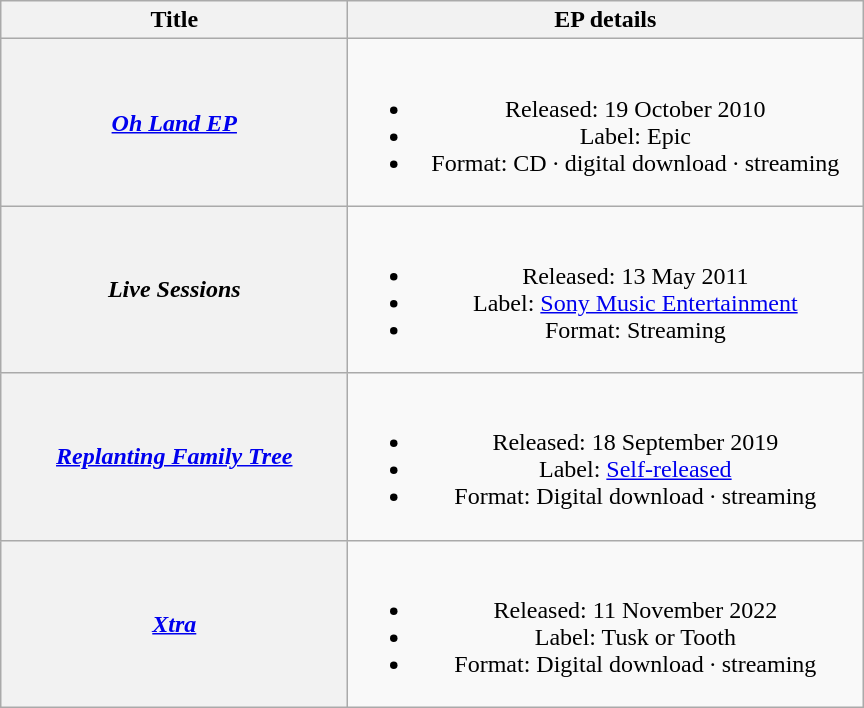<table class="wikitable plainrowheaders" style="text-align:center;">
<tr>
<th scope="col" style="width:14em;">Title</th>
<th scope="col" style="width:21em;">EP details</th>
</tr>
<tr>
<th scope="row"><em><a href='#'>Oh Land EP</a></em></th>
<td><br><ul><li>Released: 19 October 2010</li><li>Label: Epic</li><li>Format: CD · digital download · streaming</li></ul></td>
</tr>
<tr>
<th scope="row"><em>Live Sessions</em></th>
<td><br><ul><li>Released: 13 May 2011</li><li>Label: <a href='#'>Sony Music Entertainment</a></li><li>Format: Streaming</li></ul></td>
</tr>
<tr>
<th scope="row"><em><a href='#'>Replanting Family Tree</a></em></th>
<td><br><ul><li>Released: 18 September 2019</li><li>Label: <a href='#'>Self-released</a></li><li>Format: Digital download · streaming</li></ul></td>
</tr>
<tr>
<th scope="row"><em><a href='#'>Xtra</a></em></th>
<td><br><ul><li>Released: 11 November 2022</li><li>Label: Tusk or Tooth</li><li>Format: Digital download · streaming</li></ul></td>
</tr>
</table>
